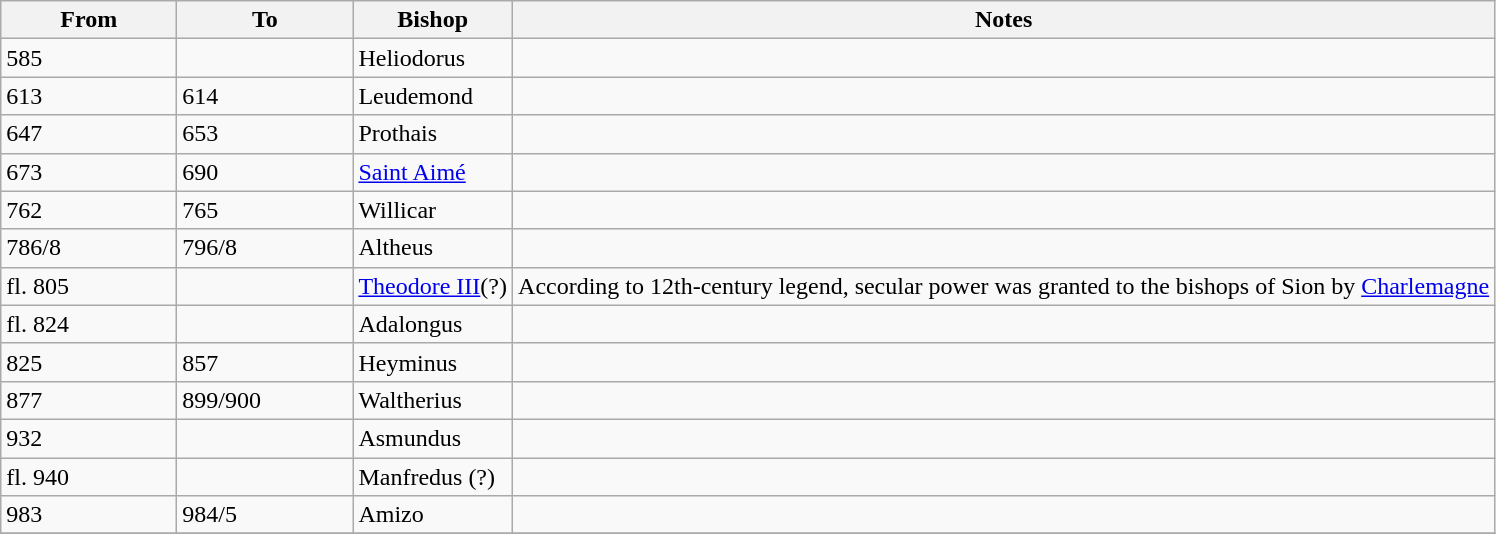<table class=wikitable>
<tr>
<th width=110px>From</th>
<th width=110px>To</th>
<th>Bishop</th>
<th>Notes</th>
</tr>
<tr>
<td>585</td>
<td></td>
<td>Heliodorus</td>
<td></td>
</tr>
<tr>
<td>613</td>
<td>614</td>
<td>Leudemond</td>
<td></td>
</tr>
<tr>
<td>647</td>
<td>653</td>
<td>Prothais</td>
<td></td>
</tr>
<tr>
<td>673</td>
<td>690</td>
<td><a href='#'>Saint Aimé</a></td>
<td></td>
</tr>
<tr>
<td>762</td>
<td>765</td>
<td>Willicar</td>
<td></td>
</tr>
<tr>
<td>786/8</td>
<td>796/8</td>
<td>Altheus</td>
<td></td>
</tr>
<tr>
<td>fl. 805</td>
<td></td>
<td><a href='#'>Theodore III</a>(?)</td>
<td>According to 12th-century legend, secular power was granted to the bishops of Sion by <a href='#'>Charlemagne</a></td>
</tr>
<tr>
<td>fl. 824</td>
<td></td>
<td>Adalongus</td>
<td></td>
</tr>
<tr>
<td>825</td>
<td>857</td>
<td>Heyminus</td>
<td></td>
</tr>
<tr>
<td>877</td>
<td>899/900</td>
<td>Waltherius</td>
<td></td>
</tr>
<tr>
<td>932</td>
<td></td>
<td>Asmundus</td>
<td></td>
</tr>
<tr>
<td>fl. 940</td>
<td></td>
<td>Manfredus (?)</td>
<td></td>
</tr>
<tr>
<td>983</td>
<td>984/5</td>
<td>Amizo</td>
<td></td>
</tr>
<tr>
</tr>
</table>
